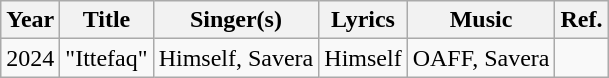<table class="wikitable">
<tr>
<th>Year</th>
<th>Title</th>
<th>Singer(s)</th>
<th>Lyrics</th>
<th>Music</th>
<th>Ref.</th>
</tr>
<tr>
<td>2024</td>
<td>"Ittefaq"</td>
<td>Himself, Savera</td>
<td>Himself</td>
<td>OAFF, Savera</td>
<td></td>
</tr>
</table>
